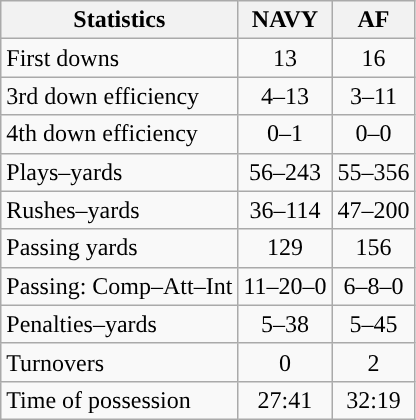<table class="wikitable">
<tr>
<th>Statistics</th>
<th>NAVY</th>
<th>AF</th>
</tr>
<tr>
<td>First downs</td>
<td align=center>13</td>
<td align=center>16</td>
</tr>
<tr>
<td>3rd down efficiency</td>
<td align=center>4–13</td>
<td align=center>3–11</td>
</tr>
<tr>
<td>4th down efficiency</td>
<td align=center>0–1</td>
<td align=center>0–0</td>
</tr>
<tr>
<td>Plays–yards</td>
<td align=center>56–243</td>
<td align=center>55–356</td>
</tr>
<tr>
<td>Rushes–yards</td>
<td align=center>36–114</td>
<td align=center>47–200</td>
</tr>
<tr>
<td>Passing yards</td>
<td align=center>129</td>
<td align=center>156</td>
</tr>
<tr>
<td>Passing: Comp–Att–Int</td>
<td align=center>11–20–0</td>
<td align=center>6–8–0</td>
</tr>
<tr>
<td>Penalties–yards</td>
<td align=center>5–38</td>
<td align=center>5–45</td>
</tr>
<tr>
<td>Turnovers</td>
<td align=center>0</td>
<td align=center>2</td>
</tr>
<tr>
<td>Time of possession</td>
<td align=center>27:41</td>
<td align=center>32:19</td>
</tr>
</table>
